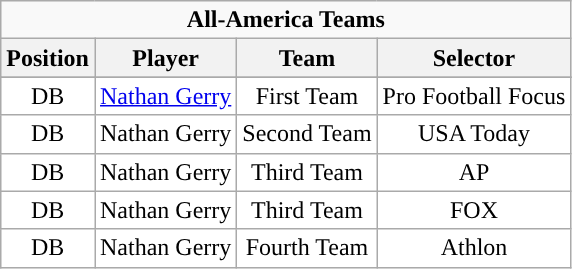<table class="wikitable sortable" style="text-align:center">
<tr>
<td colspan=4"><strong>All-America Teams</strong></td>
</tr>
<tr>
<th>Position</th>
<th>Player</th>
<th>Team</th>
<th>Selector</th>
</tr>
<tr>
</tr>
<tr style="text-align:center;">
<td style="background:white">DB</td>
<td style="background:white"><a href='#'>Nathan Gerry</a></td>
<td style="background:white">First Team</td>
<td style="background:white">Pro Football Focus</td>
</tr>
<tr style="text-align:center;">
<td style="background:white">DB</td>
<td style="background:white">Nathan Gerry</td>
<td style="background:white">Second Team</td>
<td style="background:white">USA Today</td>
</tr>
<tr style="text-align:center;">
<td style="background:white">DB</td>
<td style="background:white">Nathan Gerry</td>
<td style="background:white">Third Team</td>
<td style="background:white">AP</td>
</tr>
<tr style="text-align:center;">
<td style="background:white">DB</td>
<td style="background:white">Nathan Gerry</td>
<td style="background:white">Third Team</td>
<td style="background:white">FOX</td>
</tr>
<tr style="text-align:center;">
<td style="background:white">DB</td>
<td style="background:white">Nathan Gerry</td>
<td style="background:white">Fourth Team</td>
<td style="background:white">Athlon</td>
</tr>
</table>
